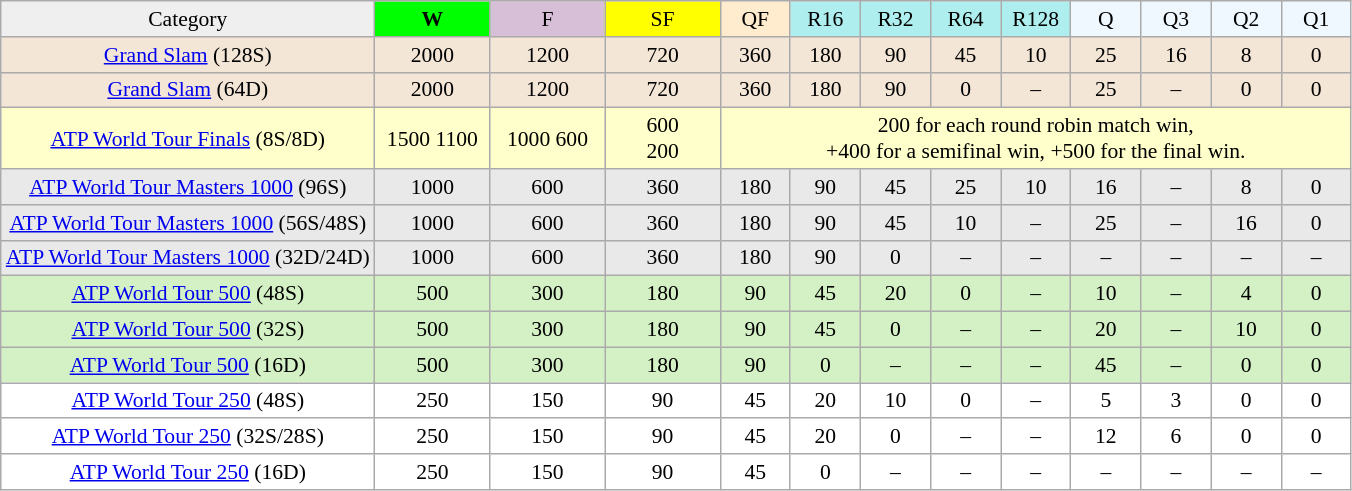<table class=wikitable style=text-align:center;font-size:90%>
<tr>
<td bgcolor=#efefef>Category</td>
<td width=70 bgcolor=lime><strong>W</strong></td>
<td width=70 bgcolor=#D8BFD8>F</td>
<td width=70 bgcolor=#FFFF00>SF</td>
<td width=40 bgcolor=#ffebcd>QF</td>
<td width=40 bgcolor=#afeeee>R16</td>
<td width=40 bgcolor=#afeeee>R32</td>
<td width=40 bgcolor=#afeeee>R64</td>
<td width=40 bgcolor=#afeeee>R128</td>
<td width=40 bgcolor=#F0F8FF>Q</td>
<td width=40 bgcolor=#F0F8FF>Q3</td>
<td width=40 bgcolor=#F0F8FF>Q2</td>
<td width=40 bgcolor=#F0F8FF>Q1</td>
</tr>
<tr bgcolor=#F3E6D7>
<td><a href='#'>Grand Slam</a> (128S)</td>
<td>2000</td>
<td>1200</td>
<td>720</td>
<td>360</td>
<td>180</td>
<td>90</td>
<td>45</td>
<td>10</td>
<td>25</td>
<td>16</td>
<td>8</td>
<td>0</td>
</tr>
<tr bgcolor=#F3E6D7>
<td><a href='#'>Grand Slam</a> (64D)</td>
<td>2000</td>
<td>1200</td>
<td>720</td>
<td>360</td>
<td>180</td>
<td>90</td>
<td>0</td>
<td>–</td>
<td>25</td>
<td>–</td>
<td>0</td>
<td>0</td>
</tr>
<tr bgcolor=#ffffcc>
<td><a href='#'>ATP World Tour Finals</a> (8S/8D)</td>
<td>1500  1100 </td>
<td>1000  600 </td>
<td>600  <br>200 </td>
<td colspan=9>200 for each round robin match win,<br> +400 for a semifinal win, +500 for the final win.</td>
</tr>
<tr bgcolor=#E9E9E9>
<td><a href='#'>ATP World Tour Masters 1000</a> (96S)</td>
<td>1000</td>
<td>600</td>
<td>360</td>
<td>180</td>
<td>90</td>
<td>45</td>
<td>25</td>
<td>10</td>
<td>16</td>
<td>–</td>
<td>8</td>
<td>0</td>
</tr>
<tr bgcolor=#E9E9E9>
<td><a href='#'>ATP World Tour Masters 1000</a> (56S/48S)</td>
<td>1000</td>
<td>600</td>
<td>360</td>
<td>180</td>
<td>90</td>
<td>45</td>
<td>10</td>
<td>–</td>
<td>25</td>
<td>–</td>
<td>16</td>
<td>0</td>
</tr>
<tr bgcolor=#E9E9E9>
<td><a href='#'>ATP World Tour Masters 1000</a> (32D/24D)</td>
<td>1000</td>
<td>600</td>
<td>360</td>
<td>180</td>
<td>90</td>
<td>0</td>
<td>–</td>
<td>–</td>
<td>–</td>
<td>–</td>
<td>–</td>
<td>–</td>
</tr>
<tr bgcolor=#D4F1C5>
<td><a href='#'>ATP World Tour 500</a> (48S)</td>
<td>500</td>
<td>300</td>
<td>180</td>
<td>90</td>
<td>45</td>
<td>20</td>
<td>0</td>
<td>–</td>
<td>10</td>
<td>–</td>
<td>4</td>
<td>0</td>
</tr>
<tr bgcolor=#D4F1C5>
<td><a href='#'>ATP World Tour 500</a> (32S)</td>
<td>500</td>
<td>300</td>
<td>180</td>
<td>90</td>
<td>45</td>
<td>0</td>
<td>–</td>
<td>–</td>
<td>20</td>
<td>–</td>
<td>10</td>
<td>0</td>
</tr>
<tr bgcolor=#D4F1C5>
<td><a href='#'>ATP World Tour 500</a> (16D)</td>
<td>500</td>
<td>300</td>
<td>180</td>
<td>90</td>
<td>0</td>
<td>–</td>
<td>–</td>
<td>–</td>
<td>45</td>
<td>–</td>
<td>0</td>
<td>0</td>
</tr>
<tr bgcolor=#ffffff>
<td><a href='#'>ATP World Tour 250</a> (48S)</td>
<td>250</td>
<td>150</td>
<td>90</td>
<td>45</td>
<td>20</td>
<td>10</td>
<td>0</td>
<td>–</td>
<td>5</td>
<td>3</td>
<td>0</td>
<td>0</td>
</tr>
<tr bgcolor=#ffffff>
<td><a href='#'>ATP World Tour 250</a> (32S/28S)</td>
<td>250</td>
<td>150</td>
<td>90</td>
<td>45</td>
<td>20</td>
<td>0</td>
<td>–</td>
<td>–</td>
<td>12</td>
<td>6</td>
<td>0</td>
<td>0</td>
</tr>
<tr bgcolor=#ffffff>
<td><a href='#'>ATP World Tour 250</a> (16D)</td>
<td>250</td>
<td>150</td>
<td>90</td>
<td>45</td>
<td>0</td>
<td>–</td>
<td>–</td>
<td>–</td>
<td>–</td>
<td>–</td>
<td>–</td>
<td>–</td>
</tr>
</table>
